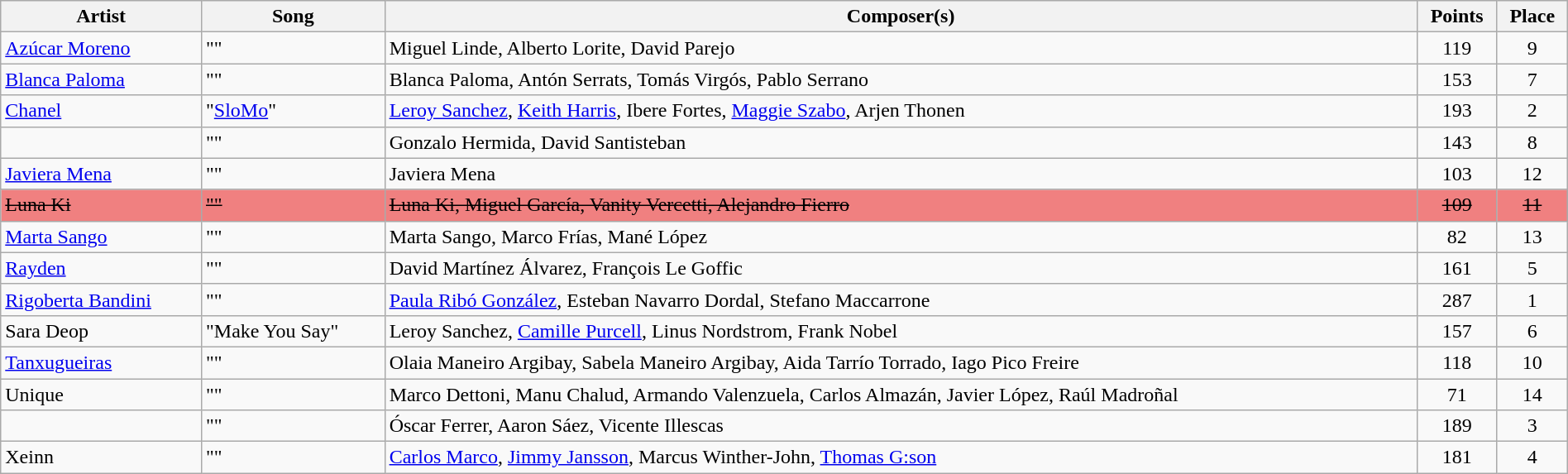<table class="sortable wikitable" width="100%" style="margin: 1em auto 1em auto;">
<tr>
<th>Artist</th>
<th>Song</th>
<th>Composer(s)</th>
<th>Points</th>
<th>Place</th>
</tr>
<tr>
<td><a href='#'>Azúcar Moreno</a></td>
<td>""</td>
<td>Miguel Linde, Alberto Lorite, David Parejo</td>
<td align="center">119</td>
<td align="center">9</td>
</tr>
<tr>
<td><a href='#'>Blanca Paloma</a></td>
<td>""</td>
<td>Blanca Paloma, Antón Serrats, Tomás Virgós, Pablo Serrano</td>
<td align="center">153</td>
<td align="center">7</td>
</tr>
<tr>
<td><a href='#'>Chanel</a></td>
<td>"<a href='#'>SloMo</a>"</td>
<td><a href='#'>Leroy Sanchez</a>, <a href='#'>Keith Harris</a>, Ibere Fortes, <a href='#'>Maggie Szabo</a>, Arjen Thonen</td>
<td align="center">193</td>
<td align="center">2</td>
</tr>
<tr>
<td></td>
<td>""</td>
<td>Gonzalo Hermida, David Santisteban</td>
<td align="center">143</td>
<td align="center">8</td>
</tr>
<tr>
<td><a href='#'>Javiera Mena</a></td>
<td>""</td>
<td>Javiera Mena</td>
<td align="center">103</td>
<td align="center">12</td>
</tr>
<tr style="background:#F08080;">
<td><del>Luna Ki</del></td>
<td><del>""</del></td>
<td><del>Luna Ki, Miguel García, Vanity Vercetti, Alejandro Fierro</del></td>
<td align="center"><s>109</s></td>
<td align="center"><s>11</s></td>
</tr>
<tr>
<td><a href='#'>Marta Sango</a></td>
<td>""</td>
<td>Marta Sango, Marco Frías, Mané López</td>
<td align="center">82</td>
<td align="center">13</td>
</tr>
<tr>
<td><a href='#'>Rayden</a></td>
<td>""</td>
<td>David Martínez Álvarez, François Le Goffic</td>
<td align="center">161</td>
<td align="center">5</td>
</tr>
<tr>
<td><a href='#'>Rigoberta Bandini</a></td>
<td>""</td>
<td><a href='#'>Paula Ribó González</a>, Esteban Navarro Dordal, Stefano Maccarrone</td>
<td align="center">287</td>
<td align="center">1</td>
</tr>
<tr>
<td>Sara Deop</td>
<td>"Make You Say"</td>
<td>Leroy Sanchez, <a href='#'>Camille Purcell</a>, Linus Nordstrom, Frank Nobel</td>
<td align="center">157</td>
<td align="center">6</td>
</tr>
<tr>
<td><a href='#'>Tanxugueiras</a></td>
<td>""</td>
<td>Olaia Maneiro Argibay, Sabela Maneiro Argibay, Aida Tarrío Torrado, Iago Pico Freire</td>
<td align="center">118</td>
<td align="center">10</td>
</tr>
<tr>
<td>Unique</td>
<td>""</td>
<td>Marco Dettoni, Manu Chalud, Armando Valenzuela, Carlos Almazán, Javier López, Raúl Madroñal</td>
<td align="center">71</td>
<td align="center">14</td>
</tr>
<tr>
<td></td>
<td>""</td>
<td>Óscar Ferrer, Aaron Sáez, Vicente Illescas</td>
<td align="center">189</td>
<td align="center">3</td>
</tr>
<tr>
<td>Xeinn</td>
<td>""</td>
<td><a href='#'>Carlos Marco</a>, <a href='#'>Jimmy Jansson</a>, Marcus Winther-John, <a href='#'>Thomas G:son</a></td>
<td align="center">181</td>
<td align="center">4</td>
</tr>
</table>
